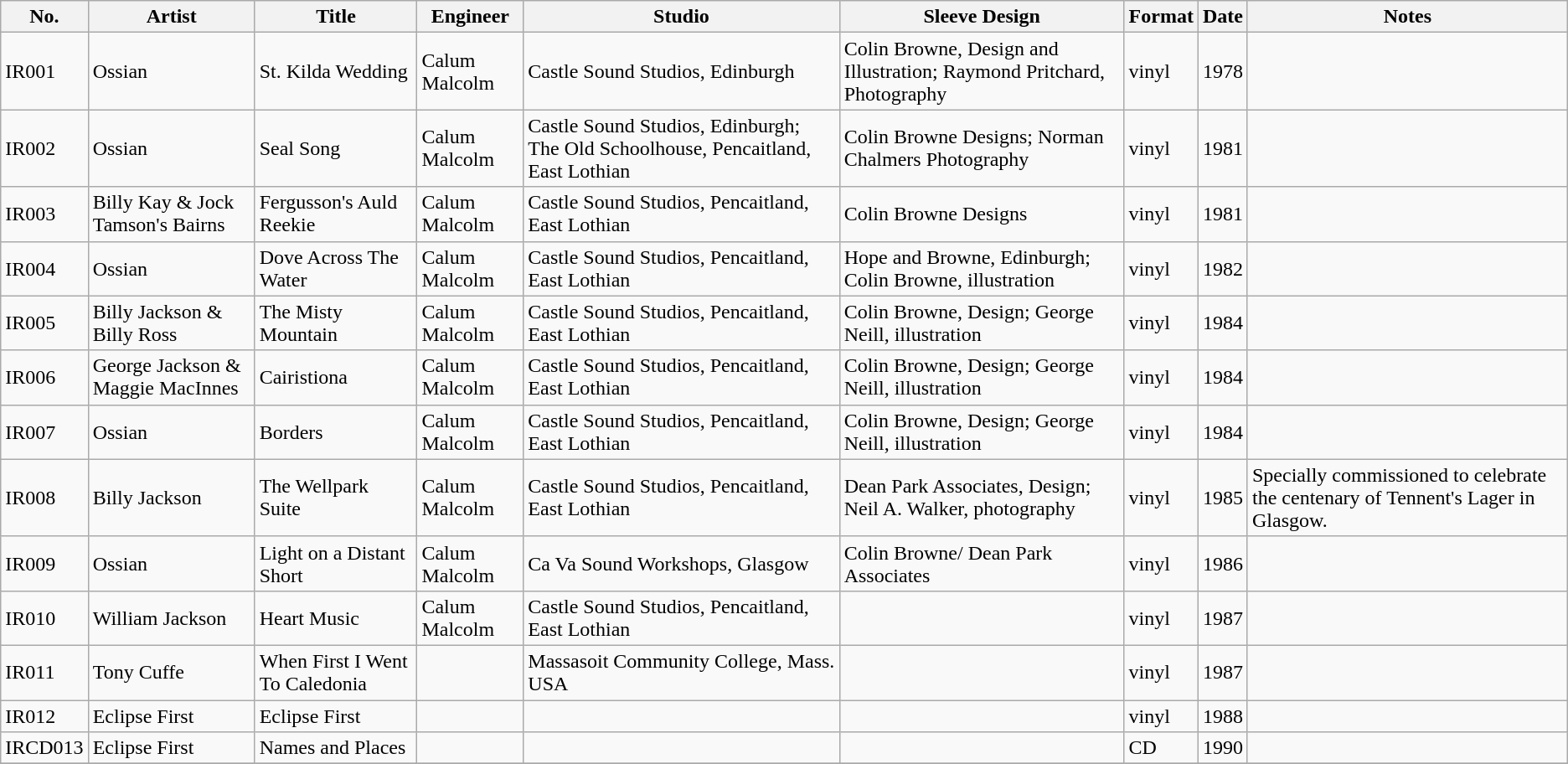<table class="wikitable sortable">
<tr>
<th>No.</th>
<th>Artist</th>
<th>Title</th>
<th>Engineer</th>
<th>Studio</th>
<th>Sleeve Design</th>
<th>Format</th>
<th>Date</th>
<th>Notes</th>
</tr>
<tr>
<td>IR001</td>
<td>Ossian</td>
<td>St. Kilda Wedding</td>
<td>Calum Malcolm</td>
<td>Castle Sound Studios, Edinburgh</td>
<td>Colin Browne, Design and Illustration; Raymond Pritchard, Photography</td>
<td>vinyl</td>
<td>1978</td>
<td></td>
</tr>
<tr>
<td>IR002</td>
<td>Ossian</td>
<td>Seal Song</td>
<td>Calum Malcolm</td>
<td>Castle Sound Studios, Edinburgh; The Old Schoolhouse, Pencaitland, East Lothian</td>
<td>Colin Browne Designs; Norman Chalmers Photography</td>
<td>vinyl</td>
<td>1981</td>
<td></td>
</tr>
<tr>
<td>IR003</td>
<td>Billy Kay & Jock Tamson's Bairns</td>
<td>Fergusson's Auld Reekie</td>
<td>Calum Malcolm</td>
<td>Castle Sound Studios, Pencaitland, East Lothian</td>
<td>Colin Browne Designs</td>
<td>vinyl</td>
<td>1981</td>
<td></td>
</tr>
<tr>
<td>IR004</td>
<td>Ossian</td>
<td>Dove Across The Water</td>
<td>Calum Malcolm</td>
<td>Castle Sound Studios, Pencaitland, East Lothian</td>
<td>Hope and Browne, Edinburgh; Colin Browne, illustration</td>
<td>vinyl</td>
<td>1982</td>
<td></td>
</tr>
<tr>
<td>IR005</td>
<td>Billy Jackson & Billy Ross</td>
<td>The Misty Mountain</td>
<td>Calum Malcolm</td>
<td>Castle Sound Studios, Pencaitland, East Lothian</td>
<td>Colin Browne, Design; George Neill, illustration</td>
<td>vinyl</td>
<td>1984</td>
<td></td>
</tr>
<tr>
<td>IR006</td>
<td>George Jackson & Maggie MacInnes</td>
<td>Cairistiona</td>
<td>Calum Malcolm</td>
<td>Castle Sound Studios, Pencaitland, East Lothian</td>
<td>Colin Browne, Design; George Neill, illustration</td>
<td>vinyl</td>
<td>1984</td>
<td></td>
</tr>
<tr>
<td>IR007</td>
<td>Ossian</td>
<td>Borders</td>
<td>Calum Malcolm</td>
<td>Castle Sound Studios, Pencaitland, East Lothian</td>
<td>Colin Browne, Design; George Neill, illustration</td>
<td>vinyl</td>
<td>1984</td>
<td></td>
</tr>
<tr>
<td>IR008</td>
<td>Billy Jackson</td>
<td>The Wellpark Suite</td>
<td>Calum Malcolm</td>
<td>Castle Sound Studios, Pencaitland, East Lothian</td>
<td>Dean Park Associates, Design; Neil A. Walker, photography</td>
<td>vinyl</td>
<td>1985</td>
<td>Specially commissioned to celebrate the centenary of Tennent's Lager in Glasgow.</td>
</tr>
<tr>
<td>IR009</td>
<td>Ossian</td>
<td>Light on a Distant Short</td>
<td>Calum Malcolm</td>
<td>Ca Va Sound Workshops, Glasgow</td>
<td>Colin Browne/ Dean Park Associates</td>
<td>vinyl</td>
<td>1986</td>
<td></td>
</tr>
<tr>
<td>IR010</td>
<td>William Jackson</td>
<td>Heart Music</td>
<td>Calum Malcolm</td>
<td>Castle Sound Studios, Pencaitland, East Lothian</td>
<td></td>
<td>vinyl</td>
<td>1987</td>
<td></td>
</tr>
<tr>
<td>IR011</td>
<td>Tony Cuffe</td>
<td>When First I Went To Caledonia</td>
<td></td>
<td>Massasoit Community College, Mass. USA</td>
<td></td>
<td>vinyl</td>
<td>1987</td>
<td></td>
</tr>
<tr>
<td>IR012</td>
<td>Eclipse First</td>
<td>Eclipse First</td>
<td></td>
<td></td>
<td></td>
<td>vinyl</td>
<td>1988</td>
<td></td>
</tr>
<tr>
<td>IRCD013</td>
<td>Eclipse First</td>
<td>Names and Places</td>
<td></td>
<td></td>
<td></td>
<td>CD</td>
<td>1990</td>
<td></td>
</tr>
<tr>
</tr>
</table>
